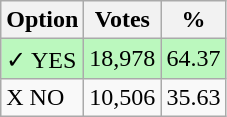<table class="wikitable">
<tr>
<th>Option</th>
<th>Votes</th>
<th>%</th>
</tr>
<tr>
<td style=background:#bbf8be>✓ YES</td>
<td style=background:#bbf8be>18,978</td>
<td style=background:#bbf8be>64.37</td>
</tr>
<tr>
<td>X NO</td>
<td>10,506</td>
<td>35.63</td>
</tr>
</table>
